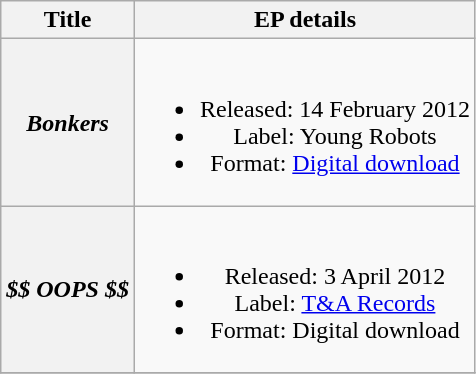<table class="wikitable plainrowheaders" style="text-align:center;">
<tr>
<th scope="col">Title</th>
<th scope="col">EP details</th>
</tr>
<tr>
<th scope="row"><em>Bonkers</em></th>
<td><br><ul><li>Released: 14 February 2012</li><li>Label: Young Robots</li><li>Format: <a href='#'>Digital download</a></li></ul></td>
</tr>
<tr>
<th scope="row"><em>$$ OOPS $$</em></th>
<td><br><ul><li>Released: 3 April 2012</li><li>Label: <a href='#'>T&A Records</a></li><li>Format: Digital download</li></ul></td>
</tr>
<tr>
</tr>
</table>
